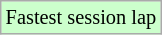<table class="wikitable" style="font-size: 85%;">
<tr style="background:#ccffcc;">
<td>Fastest session lap</td>
</tr>
</table>
